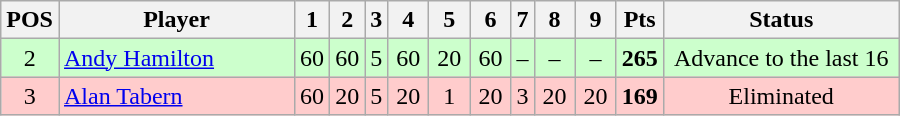<table class="wikitable" style="text-align:center; margin: 1em auto 1em auto, align:left">
<tr>
<th width=20>POS</th>
<th width=150>Player</th>
<th width=3>1</th>
<th width=3>2</th>
<th width=3>3</th>
<th width=20>4</th>
<th width=20>5</th>
<th width=20>6</th>
<th width=3>7</th>
<th width=20>8</th>
<th width=20>9</th>
<th width=20>Pts</th>
<th width=150>Status</th>
</tr>
<tr style="background:#CCFFCC;">
<td>2</td>
<td style="text-align:left;"> <a href='#'>Andy Hamilton</a></td>
<td>60</td>
<td>60</td>
<td>5</td>
<td>60</td>
<td>20</td>
<td>60</td>
<td>–</td>
<td>–</td>
<td>–</td>
<td><strong>265</strong></td>
<td>Advance to the last 16</td>
</tr>
<tr style="background:#FFCCCC;">
<td>3</td>
<td style="text-align:left;"> <a href='#'>Alan Tabern</a></td>
<td>60</td>
<td>20</td>
<td>5</td>
<td>20</td>
<td>1</td>
<td>20</td>
<td>3</td>
<td>20</td>
<td>20</td>
<td><strong>169</strong></td>
<td>Eliminated</td>
</tr>
</table>
